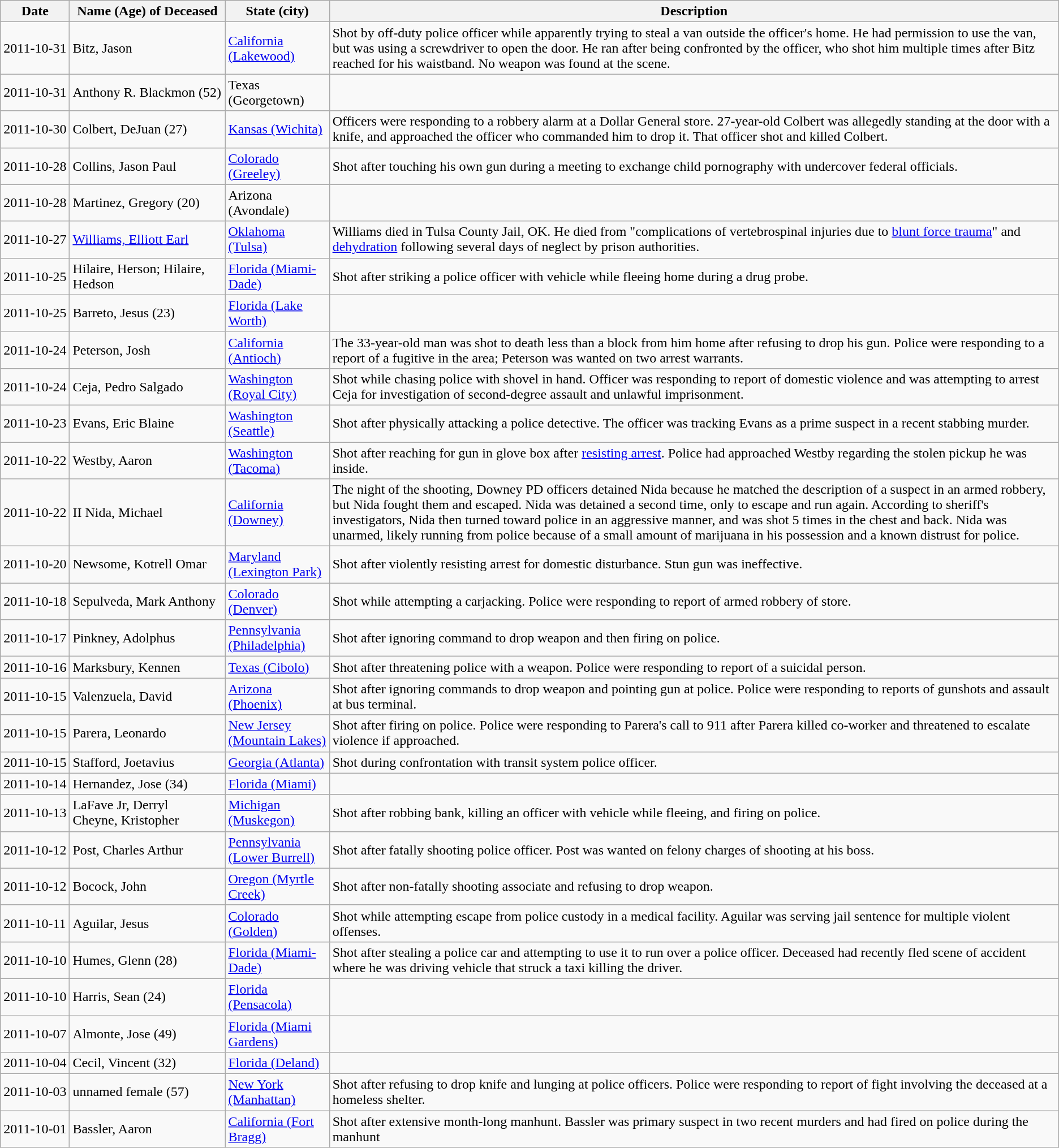<table class="wikitable sortable" id="killed">
<tr>
<th>Date</th>
<th nowrap>Name (Age) of Deceased</th>
<th>State (city)</th>
<th>Description</th>
</tr>
<tr>
<td nowrap>2011-10-31</td>
<td>Bitz, Jason</td>
<td><a href='#'>California (Lakewood)</a></td>
<td>Shot by off-duty police officer while apparently trying to steal a van outside the officer's home.  He had permission to use the van, but was using a screwdriver to open the door.  He ran after being confronted by the officer, who shot him multiple times after Bitz reached for his waistband.  No weapon was found at the scene.</td>
</tr>
<tr>
<td>2011-10-31</td>
<td>Anthony R. Blackmon (52)</td>
<td>Texas (Georgetown)</td>
<td></td>
</tr>
<tr>
<td nowrap>2011-10-30</td>
<td>Colbert, DeJuan (27)</td>
<td><a href='#'>Kansas (Wichita)</a></td>
<td>Officers were responding to a robbery alarm at a Dollar General store. 27-year-old Colbert was allegedly standing at the door with a knife, and approached the officer who commanded him to drop it. That officer shot and killed Colbert.</td>
</tr>
<tr>
<td nowrap>2011-10-28</td>
<td>Collins, Jason Paul</td>
<td><a href='#'>Colorado (Greeley)</a></td>
<td>Shot after touching his own gun during a meeting to exchange child pornography with undercover federal officials.</td>
</tr>
<tr>
<td>2011-10-28</td>
<td>Martinez, Gregory (20)</td>
<td>Arizona (Avondale)</td>
<td></td>
</tr>
<tr>
<td nowrap>2011-10-27</td>
<td><a href='#'>Williams, Elliott Earl</a></td>
<td><a href='#'>Oklahoma (Tulsa)</a></td>
<td>Williams died in Tulsa County Jail, OK. He died from "complications of vertebrospinal injuries due to <a href='#'>blunt force trauma</a>" and <a href='#'>dehydration</a> following several days of neglect by prison authorities.</td>
</tr>
<tr>
<td nowrap>2011-10-25</td>
<td>Hilaire, Herson; Hilaire, Hedson</td>
<td><a href='#'>Florida (Miami-Dade)</a></td>
<td>Shot after striking a police officer with vehicle while fleeing home during a drug probe.</td>
</tr>
<tr>
<td>2011-10-25</td>
<td>Barreto, Jesus (23)</td>
<td><a href='#'>Florida (Lake Worth)</a></td>
<td></td>
</tr>
<tr>
<td nowrap>2011-10-24</td>
<td>Peterson, Josh</td>
<td><a href='#'>California (Antioch)</a></td>
<td>The 33-year-old man was shot to death less than a block from him home after refusing to drop his gun. Police were responding to a report of a fugitive in the area; Peterson was wanted on two arrest warrants.</td>
</tr>
<tr>
<td nowrap>2011-10-24</td>
<td>Ceja, Pedro Salgado</td>
<td><a href='#'>Washington (Royal City)</a></td>
<td>Shot while chasing police with shovel in hand.  Officer was responding to report of domestic violence and was attempting to arrest Ceja for investigation of second-degree assault and unlawful imprisonment.</td>
</tr>
<tr>
<td nowrap>2011-10-23</td>
<td>Evans, Eric Blaine</td>
<td><a href='#'>Washington (Seattle)</a></td>
<td>Shot after physically attacking a police detective.  The officer was tracking Evans as a prime suspect in a recent stabbing murder.</td>
</tr>
<tr>
<td nowrap>2011-10-22</td>
<td>Westby, Aaron</td>
<td><a href='#'>Washington (Tacoma)</a></td>
<td>Shot after reaching for gun in glove box after <a href='#'>resisting arrest</a>. Police had approached Westby regarding the stolen pickup he was inside.</td>
</tr>
<tr>
<td nowrap>2011-10-22</td>
<td>II Nida, Michael</td>
<td><a href='#'>California (Downey)</a></td>
<td>The night of the shooting, Downey PD officers detained Nida because he matched the  description of a suspect in an armed robbery, but Nida fought them and escaped. Nida was detained a second time, only to escape and run again. According to sheriff's investigators, Nida then turned toward police in an aggressive manner, and was shot 5 times in the chest and back. Nida was unarmed, likely running from police because of a small amount of marijuana in his possession and a known distrust for police.</td>
</tr>
<tr>
<td nowrap>2011-10-20</td>
<td>Newsome, Kotrell Omar</td>
<td><a href='#'>Maryland (Lexington Park)</a></td>
<td>Shot after violently resisting arrest for domestic disturbance. Stun gun was ineffective.</td>
</tr>
<tr>
<td>2011-10-18</td>
<td>Sepulveda, Mark Anthony</td>
<td><a href='#'>Colorado (Denver)</a></td>
<td>Shot while attempting a carjacking.  Police were responding to report of armed robbery of store.</td>
</tr>
<tr>
<td>2011-10-17</td>
<td>Pinkney, Adolphus</td>
<td><a href='#'>Pennsylvania (Philadelphia)</a></td>
<td>Shot after ignoring command to drop weapon and then firing on police.</td>
</tr>
<tr>
<td>2011-10-16</td>
<td>Marksbury, Kennen</td>
<td><a href='#'>Texas (Cibolo)</a></td>
<td>Shot after threatening police with a weapon. Police were responding to report of a suicidal person.</td>
</tr>
<tr>
<td>2011-10-15</td>
<td>Valenzuela, David</td>
<td><a href='#'>Arizona (Phoenix)</a></td>
<td>Shot after ignoring commands to drop weapon and pointing gun at police. Police were responding to reports of gunshots and assault at bus terminal.</td>
</tr>
<tr>
<td>2011-10-15</td>
<td>Parera, Leonardo</td>
<td><a href='#'>New Jersey (Mountain Lakes)</a></td>
<td>Shot after firing on police. Police were responding to Parera's call to 911 after Parera killed co-worker and threatened to escalate violence if approached.</td>
</tr>
<tr>
<td>2011-10-15</td>
<td>Stafford, Joetavius</td>
<td><a href='#'>Georgia (Atlanta)</a></td>
<td>Shot during confrontation with transit system police officer.</td>
</tr>
<tr>
<td>2011-10-14</td>
<td>Hernandez, Jose (34)</td>
<td><a href='#'>Florida (Miami)</a></td>
<td></td>
</tr>
<tr>
<td>2011-10-13</td>
<td>LaFave Jr, Derryl<br>Cheyne, Kristopher</td>
<td><a href='#'>Michigan (Muskegon)</a></td>
<td>Shot after robbing bank, killing an officer with vehicle while fleeing, and firing on police.</td>
</tr>
<tr>
<td>2011-10-12</td>
<td>Post, Charles Arthur</td>
<td><a href='#'>Pennsylvania (Lower Burrell)</a></td>
<td>Shot after fatally shooting police officer. Post was wanted on felony charges of shooting at his boss.</td>
</tr>
<tr>
<td>2011-10-12</td>
<td>Bocock, John</td>
<td><a href='#'>Oregon (Myrtle Creek)</a></td>
<td>Shot after non-fatally shooting associate and refusing to drop weapon.</td>
</tr>
<tr>
<td>2011-10-11</td>
<td>Aguilar, Jesus</td>
<td><a href='#'>Colorado (Golden)</a></td>
<td>Shot while attempting escape from police custody in a medical facility. Aguilar was serving jail sentence for multiple violent offenses.</td>
</tr>
<tr>
<td>2011-10-10</td>
<td>Humes, Glenn (28)</td>
<td><a href='#'>Florida (Miami-Dade)</a></td>
<td>Shot after stealing a police car and attempting to use it to run over a police officer. Deceased had recently fled scene of accident where he was driving vehicle that struck a taxi killing the driver.</td>
</tr>
<tr>
<td>2011-10-10</td>
<td>Harris, Sean (24)</td>
<td><a href='#'>Florida (Pensacola)</a></td>
<td></td>
</tr>
<tr>
<td>2011-10-07</td>
<td>Almonte, Jose (49)</td>
<td><a href='#'>Florida (Miami Gardens)</a></td>
<td></td>
</tr>
<tr>
<td>2011-10-04</td>
<td>Cecil, Vincent (32)</td>
<td><a href='#'>Florida (Deland)</a></td>
<td></td>
</tr>
<tr>
<td>2011-10-03</td>
<td>unnamed female (57)</td>
<td><a href='#'>New York (Manhattan)</a></td>
<td>Shot after refusing to drop knife and lunging at police officers. Police were responding to report of fight involving the deceased at a homeless shelter.</td>
</tr>
<tr>
<td>2011-10-01</td>
<td>Bassler, Aaron</td>
<td><a href='#'>California (Fort Bragg)</a></td>
<td>Shot after extensive month-long manhunt. Bassler was primary suspect in two recent murders and had fired on police during the manhunt</td>
</tr>
</table>
